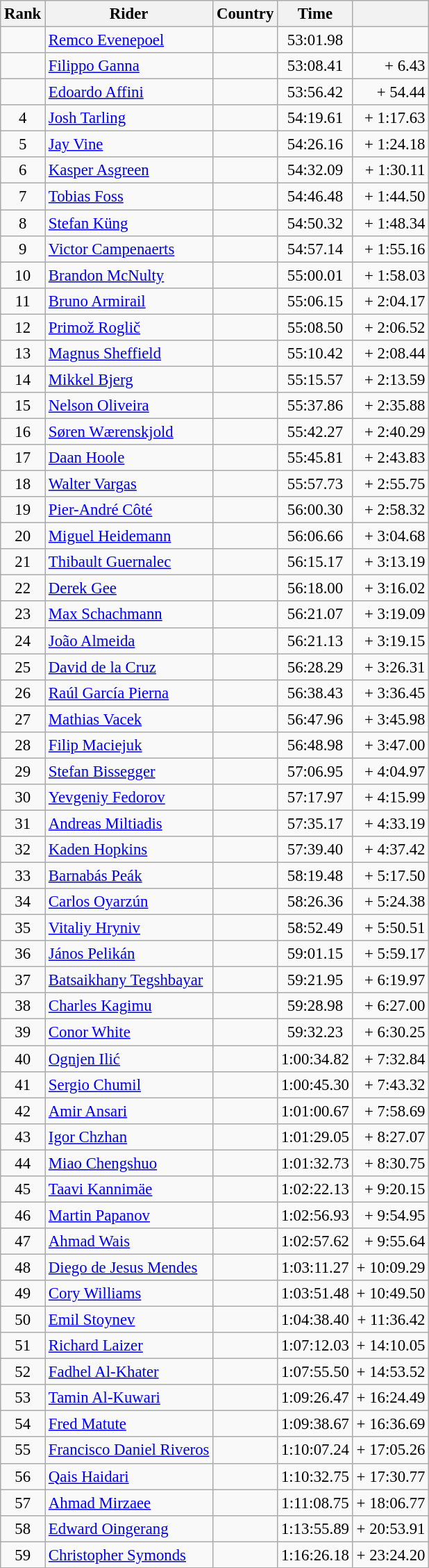<table class="wikitable sortable" style="font-size:95%; text-align:center;">
<tr>
<th scope="col">Rank</th>
<th scope="col">Rider</th>
<th scope="col">Country</th>
<th scope="col">Time</th>
<th scope="col"></th>
</tr>
<tr>
<td></td>
<td align=left><a href='#'>Remco Evenepoel</a></td>
<td align=left></td>
<td>53:01.98</td>
<td align=right></td>
</tr>
<tr>
<td></td>
<td align=left><a href='#'>Filippo Ganna</a></td>
<td align=left></td>
<td>53:08.41</td>
<td align=right>+ 6.43</td>
</tr>
<tr>
<td></td>
<td align=left><a href='#'>Edoardo Affini</a></td>
<td align=left></td>
<td>53:56.42</td>
<td align=right>+ 54.44</td>
</tr>
<tr>
<td>4</td>
<td align=left><a href='#'>Josh Tarling</a></td>
<td align=left></td>
<td>54:19.61</td>
<td align=right>+ 1:17.63</td>
</tr>
<tr>
<td>5</td>
<td align=left><a href='#'>Jay Vine</a></td>
<td align=left></td>
<td>54:26.16</td>
<td align=right>+ 1:24.18</td>
</tr>
<tr>
<td>6</td>
<td align=left><a href='#'>Kasper Asgreen</a></td>
<td align=left></td>
<td>54:32.09</td>
<td align=right>+ 1:30.11</td>
</tr>
<tr>
<td>7</td>
<td align=left><a href='#'>Tobias Foss</a></td>
<td align=left></td>
<td>54:46.48</td>
<td align=right>+ 1:44.50</td>
</tr>
<tr>
<td>8</td>
<td align=left><a href='#'>Stefan Küng</a></td>
<td align=left></td>
<td>54:50.32</td>
<td align=right>+ 1:48.34</td>
</tr>
<tr>
<td>9</td>
<td align=left><a href='#'>Victor Campenaerts</a></td>
<td align=left></td>
<td>54:57.14</td>
<td align=right>+ 1:55.16</td>
</tr>
<tr>
<td>10</td>
<td align=left><a href='#'>Brandon McNulty</a></td>
<td align=left></td>
<td>55:00.01</td>
<td align=right>+ 1:58.03</td>
</tr>
<tr>
<td>11</td>
<td align=left><a href='#'>Bruno Armirail</a></td>
<td align=left></td>
<td>55:06.15</td>
<td align=right>+ 2:04.17</td>
</tr>
<tr>
<td>12</td>
<td align=left><a href='#'>Primož Roglič</a></td>
<td align=left></td>
<td>55:08.50</td>
<td align=right>+ 2:06.52</td>
</tr>
<tr>
<td>13</td>
<td align=left><a href='#'>Magnus Sheffield</a></td>
<td align=left></td>
<td>55:10.42</td>
<td align=right>+ 2:08.44</td>
</tr>
<tr>
<td>14</td>
<td align=left><a href='#'>Mikkel Bjerg</a></td>
<td align=left></td>
<td>55:15.57</td>
<td align=right>+ 2:13.59</td>
</tr>
<tr>
<td>15</td>
<td align=left><a href='#'>Nelson Oliveira</a></td>
<td align=left></td>
<td>55:37.86</td>
<td align=right>+ 2:35.88</td>
</tr>
<tr>
<td>16</td>
<td align=left><a href='#'>Søren Wærenskjold</a></td>
<td align=left></td>
<td>55:42.27</td>
<td align=right>+ 2:40.29</td>
</tr>
<tr>
<td>17</td>
<td align=left><a href='#'>Daan Hoole</a></td>
<td align=left></td>
<td>55:45.81</td>
<td align=right>+ 2:43.83</td>
</tr>
<tr>
<td>18</td>
<td align=left><a href='#'>Walter Vargas</a></td>
<td align=left></td>
<td>55:57.73</td>
<td align=right>+ 2:55.75</td>
</tr>
<tr>
<td>19</td>
<td align=left><a href='#'>Pier-André Côté</a></td>
<td align=left></td>
<td>56:00.30</td>
<td align=right>+ 2:58.32</td>
</tr>
<tr>
<td>20</td>
<td align=left><a href='#'>Miguel Heidemann</a></td>
<td align=left></td>
<td>56:06.66</td>
<td align=right>+ 3:04.68</td>
</tr>
<tr>
<td>21</td>
<td align=left><a href='#'>Thibault Guernalec</a></td>
<td align=left></td>
<td>56:15.17</td>
<td align=right>+ 3:13.19</td>
</tr>
<tr>
<td>22</td>
<td align=left><a href='#'>Derek Gee</a></td>
<td align=left></td>
<td>56:18.00</td>
<td align=right>+ 3:16.02</td>
</tr>
<tr>
<td>23</td>
<td align=left><a href='#'>Max Schachmann</a></td>
<td align=left></td>
<td>56:21.07</td>
<td align=right>+ 3:19.09</td>
</tr>
<tr>
<td>24</td>
<td align=left><a href='#'>João Almeida</a></td>
<td align=left></td>
<td>56:21.13</td>
<td align=right>+ 3:19.15</td>
</tr>
<tr>
<td>25</td>
<td align=left><a href='#'>David de la Cruz</a></td>
<td align=left></td>
<td>56:28.29</td>
<td align=right>+ 3:26.31</td>
</tr>
<tr>
<td>26</td>
<td align=left><a href='#'>Raúl García Pierna</a></td>
<td align=left></td>
<td>56:38.43</td>
<td align=right>+ 3:36.45</td>
</tr>
<tr>
<td>27</td>
<td align=left><a href='#'>Mathias Vacek</a></td>
<td align=left></td>
<td>56:47.96</td>
<td align=right>+ 3:45.98</td>
</tr>
<tr>
<td>28</td>
<td align=left><a href='#'>Filip Maciejuk</a></td>
<td align=left></td>
<td>56:48.98</td>
<td align=right>+ 3:47.00</td>
</tr>
<tr>
<td>29</td>
<td align=left><a href='#'>Stefan Bissegger</a></td>
<td align=left></td>
<td>57:06.95</td>
<td align=right>+ 4:04.97</td>
</tr>
<tr>
<td>30</td>
<td align=left><a href='#'>Yevgeniy Fedorov</a></td>
<td align=left></td>
<td>57:17.97</td>
<td align=right>+ 4:15.99</td>
</tr>
<tr>
<td>31</td>
<td align=left><a href='#'>Andreas Miltiadis</a></td>
<td align=left></td>
<td>57:35.17</td>
<td align=right>+ 4:33.19</td>
</tr>
<tr>
<td>32</td>
<td align=left><a href='#'>Kaden Hopkins</a></td>
<td align=left></td>
<td>57:39.40</td>
<td align=right>+ 4:37.42</td>
</tr>
<tr>
<td>33</td>
<td align=left><a href='#'>Barnabás Peák</a></td>
<td align=left></td>
<td>58:19.48</td>
<td align=right>+ 5:17.50</td>
</tr>
<tr>
<td>34</td>
<td align=left><a href='#'>Carlos Oyarzún</a></td>
<td align=left></td>
<td>58:26.36</td>
<td align=right>+ 5:24.38</td>
</tr>
<tr>
<td>35</td>
<td align=left><a href='#'>Vitaliy Hryniv</a></td>
<td align=left></td>
<td>58:52.49</td>
<td align=right>+ 5:50.51</td>
</tr>
<tr>
<td>36</td>
<td align=left><a href='#'>János Pelikán</a></td>
<td align=left></td>
<td>59:01.15</td>
<td align=right>+ 5:59.17</td>
</tr>
<tr>
<td>37</td>
<td align=left><a href='#'>Batsaikhany Tegshbayar</a></td>
<td align=left></td>
<td>59:21.95</td>
<td align=right>+ 6:19.97</td>
</tr>
<tr>
<td>38</td>
<td align=left><a href='#'>Charles Kagimu</a></td>
<td align=left></td>
<td>59:28.98</td>
<td align=right>+ 6:27.00</td>
</tr>
<tr>
<td>39</td>
<td align=left><a href='#'>Conor White</a></td>
<td align=left></td>
<td>59:32.23</td>
<td align=right>+ 6:30.25</td>
</tr>
<tr>
<td>40</td>
<td align=left><a href='#'>Ognjen Ilić</a></td>
<td align=left></td>
<td>1:00:34.82</td>
<td align=right>+ 7:32.84</td>
</tr>
<tr>
<td>41</td>
<td align=left><a href='#'>Sergio Chumil</a></td>
<td align=left></td>
<td>1:00:45.30</td>
<td align=right>+ 7:43.32</td>
</tr>
<tr>
<td>42</td>
<td align=left><a href='#'>Amir Ansari</a></td>
<td align=left></td>
<td>1:01:00.67</td>
<td align=right>+ 7:58.69</td>
</tr>
<tr>
<td>43</td>
<td align=left><a href='#'>Igor Chzhan</a></td>
<td align=left></td>
<td>1:01:29.05</td>
<td align=right>+ 8:27.07</td>
</tr>
<tr>
<td>44</td>
<td align=left><a href='#'>Miao Chengshuo</a></td>
<td align=left></td>
<td>1:01:32.73</td>
<td align=right>+ 8:30.75</td>
</tr>
<tr>
<td>45</td>
<td align=left><a href='#'>Taavi Kannimäe</a></td>
<td align=left></td>
<td>1:02:22.13</td>
<td align=right>+ 9:20.15</td>
</tr>
<tr>
<td>46</td>
<td align=left><a href='#'>Martin Papanov</a></td>
<td align=left></td>
<td>1:02:56.93</td>
<td align=right>+ 9:54.95</td>
</tr>
<tr>
<td>47</td>
<td align=left><a href='#'>Ahmad Wais</a></td>
<td align=left></td>
<td>1:02:57.62</td>
<td align=right>+ 9:55.64</td>
</tr>
<tr>
<td>48</td>
<td align=left><a href='#'>Diego de Jesus Mendes</a></td>
<td align=left></td>
<td>1:03:11.27</td>
<td align=right>+ 10:09.29</td>
</tr>
<tr>
<td>49</td>
<td align=left><a href='#'>Cory Williams</a></td>
<td align=left></td>
<td>1:03:51.48</td>
<td align=right>+ 10:49.50</td>
</tr>
<tr>
<td>50</td>
<td align=left><a href='#'>Emil Stoynev</a></td>
<td align=left></td>
<td>1:04:38.40</td>
<td align=right>+ 11:36.42</td>
</tr>
<tr>
<td>51</td>
<td align=left><a href='#'>Richard Laizer</a></td>
<td align=left></td>
<td>1:07:12.03</td>
<td align=right>+ 14:10.05</td>
</tr>
<tr>
<td>52</td>
<td align=left><a href='#'>Fadhel Al-Khater</a></td>
<td align=left></td>
<td>1:07:55.50</td>
<td align=right>+ 14:53.52</td>
</tr>
<tr>
<td>53</td>
<td align=left><a href='#'>Tamin Al-Kuwari</a></td>
<td align=left></td>
<td>1:09:26.47</td>
<td align=right>+ 16:24.49</td>
</tr>
<tr>
<td>54</td>
<td align=left><a href='#'>Fred Matute</a></td>
<td align=left></td>
<td>1:09:38.67</td>
<td align=right>+ 16:36.69</td>
</tr>
<tr>
<td>55</td>
<td align=left><a href='#'>Francisco Daniel Riveros</a></td>
<td align=left></td>
<td>1:10:07.24</td>
<td align=right>+ 17:05.26</td>
</tr>
<tr>
<td>56</td>
<td align=left><a href='#'>Qais Haidari</a></td>
<td align=left></td>
<td>1:10:32.75</td>
<td align=right>+ 17:30.77</td>
</tr>
<tr>
<td>57</td>
<td align=left><a href='#'>Ahmad Mirzaee</a></td>
<td align=left></td>
<td>1:11:08.75</td>
<td align=right>+ 18:06.77</td>
</tr>
<tr>
<td>58</td>
<td align=left><a href='#'>Edward Oingerang</a></td>
<td align=left></td>
<td>1:13:55.89</td>
<td align=right>+ 20:53.91</td>
</tr>
<tr>
<td>59</td>
<td align=left><a href='#'>Christopher Symonds</a></td>
<td align=left></td>
<td>1:16:26.18</td>
<td align=right>+ 23:24.20</td>
</tr>
</table>
